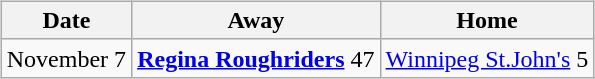<table cellspacing="10">
<tr>
<td valign="top"><br><table class="wikitable">
<tr>
<th>Date</th>
<th>Away</th>
<th>Home</th>
</tr>
<tr>
<td>November 7</td>
<td><strong><a href='#'>Regina Roughriders</a></strong> 47</td>
<td><a href='#'>Winnipeg St.John's</a> 5</td>
</tr>
</table>
</td>
</tr>
</table>
